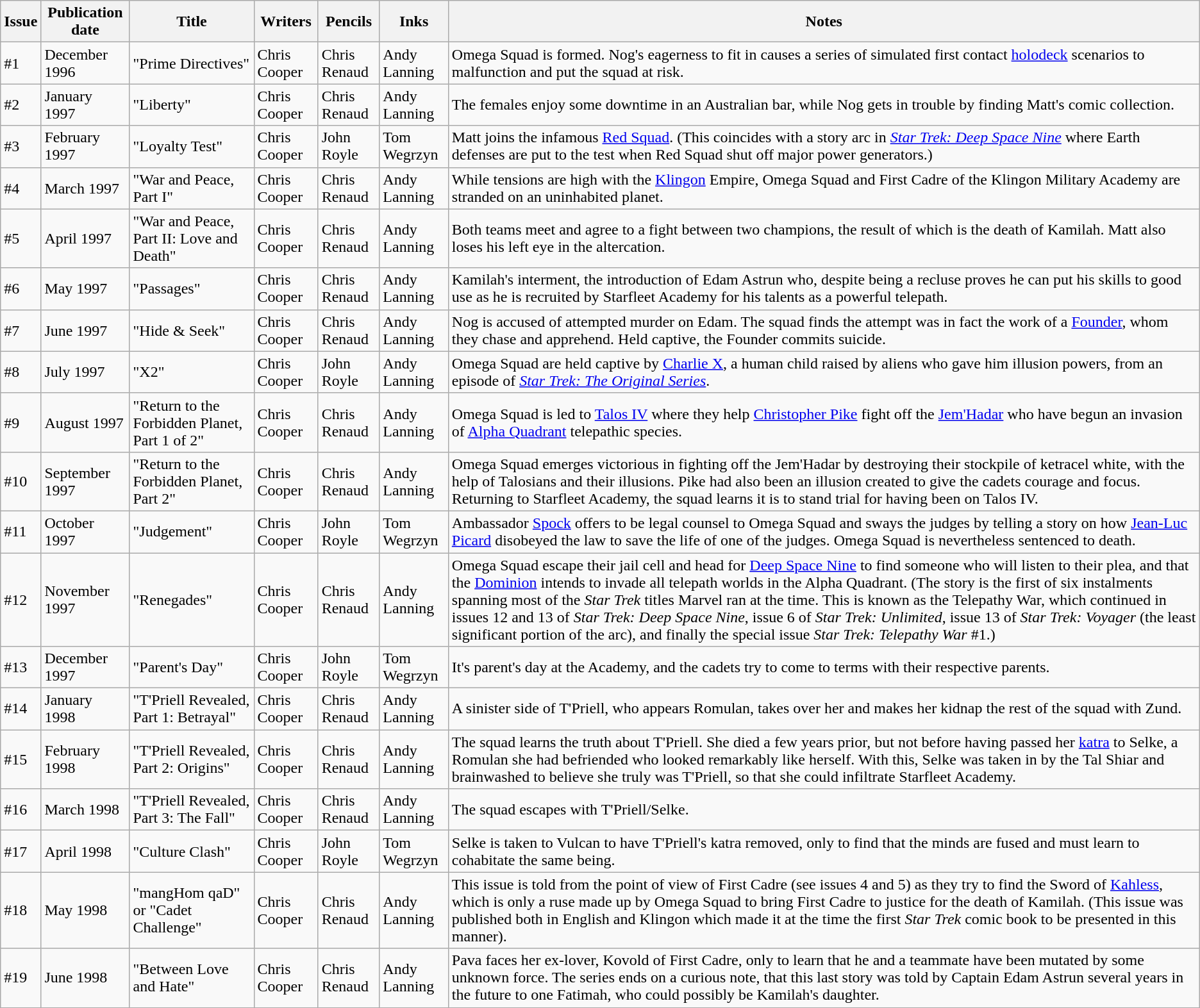<table class="wikitable">
<tr>
<th>Issue</th>
<th>Publication date</th>
<th>Title</th>
<th>Writers</th>
<th>Pencils</th>
<th>Inks</th>
<th>Notes</th>
</tr>
<tr>
<td>#1</td>
<td>December 1996</td>
<td>"Prime Directives"</td>
<td>Chris Cooper</td>
<td>Chris Renaud</td>
<td>Andy Lanning</td>
<td>Omega Squad is formed. Nog's eagerness to fit in causes a series of simulated first contact <a href='#'>holodeck</a> scenarios to malfunction and put the squad at risk.</td>
</tr>
<tr>
<td>#2</td>
<td>January 1997</td>
<td>"Liberty"</td>
<td>Chris Cooper</td>
<td>Chris Renaud</td>
<td>Andy Lanning</td>
<td>The females enjoy some downtime in an Australian bar, while Nog gets in trouble by finding Matt's comic collection.</td>
</tr>
<tr>
<td>#3</td>
<td>February 1997</td>
<td>"Loyalty Test"</td>
<td>Chris Cooper</td>
<td>John Royle</td>
<td>Tom Wegrzyn</td>
<td>Matt joins the infamous <a href='#'>Red Squad</a>. (This coincides with a story arc in <em><a href='#'>Star Trek: Deep Space Nine</a></em> where Earth defenses are put to the test when Red Squad shut off major power generators.)</td>
</tr>
<tr>
<td>#4</td>
<td>March 1997</td>
<td>"War and Peace, Part I"</td>
<td>Chris Cooper</td>
<td>Chris Renaud</td>
<td>Andy Lanning</td>
<td>While tensions are high with the <a href='#'>Klingon</a> Empire, Omega Squad and First Cadre of the Klingon Military Academy are stranded on an uninhabited planet.</td>
</tr>
<tr>
<td>#5</td>
<td>April 1997</td>
<td>"War and Peace, Part II: Love and Death"</td>
<td>Chris Cooper</td>
<td>Chris Renaud</td>
<td>Andy Lanning</td>
<td>Both teams meet and agree to a fight between two champions, the result of which is the death of Kamilah. Matt also loses his left eye in the altercation.</td>
</tr>
<tr>
<td>#6</td>
<td>May 1997</td>
<td>"Passages"</td>
<td>Chris Cooper</td>
<td>Chris Renaud</td>
<td>Andy Lanning</td>
<td>Kamilah's interment, the introduction of Edam Astrun who, despite being a recluse proves he can put his skills to good use as he is recruited by Starfleet Academy for his talents as a powerful telepath.</td>
</tr>
<tr>
<td>#7</td>
<td>June 1997</td>
<td>"Hide & Seek"</td>
<td>Chris Cooper</td>
<td>Chris Renaud</td>
<td>Andy Lanning</td>
<td>Nog is accused of attempted murder on Edam. The squad finds the attempt was in fact the work of a <a href='#'>Founder</a>, whom they chase and apprehend. Held captive, the Founder commits suicide.</td>
</tr>
<tr>
<td>#8</td>
<td>July 1997</td>
<td>"X2"</td>
<td>Chris Cooper</td>
<td>John Royle</td>
<td>Andy Lanning</td>
<td>Omega Squad are held captive by <a href='#'>Charlie X</a>, a human child raised by aliens who gave him illusion powers, from an episode of <em><a href='#'>Star Trek: The Original Series</a></em>.</td>
</tr>
<tr>
<td>#9</td>
<td>August 1997</td>
<td>"Return to the Forbidden Planet, Part 1 of 2"</td>
<td>Chris Cooper</td>
<td>Chris Renaud</td>
<td>Andy Lanning</td>
<td>Omega Squad is led to <a href='#'>Talos IV</a> where they help <a href='#'>Christopher Pike</a> fight off the <a href='#'>Jem'Hadar</a> who have begun an invasion of <a href='#'>Alpha Quadrant</a> telepathic species.</td>
</tr>
<tr>
<td>#10</td>
<td>September 1997</td>
<td>"Return to the Forbidden Planet, Part 2"</td>
<td>Chris Cooper</td>
<td>Chris Renaud</td>
<td>Andy Lanning</td>
<td>Omega Squad emerges victorious in fighting off the Jem'Hadar by destroying their stockpile of ketracel white, with the help of Talosians and their illusions. Pike had also been an illusion created to give the cadets courage and focus. Returning to Starfleet Academy, the squad learns it is to stand trial for having been on Talos IV.</td>
</tr>
<tr>
<td>#11</td>
<td>October 1997</td>
<td>"Judgement"</td>
<td>Chris Cooper</td>
<td>John Royle</td>
<td>Tom Wegrzyn</td>
<td>Ambassador <a href='#'>Spock</a> offers to be legal counsel to Omega Squad and sways the judges by telling a story on how <a href='#'>Jean-Luc Picard</a> disobeyed the law to save the life of one of the judges. Omega Squad is nevertheless sentenced to death.</td>
</tr>
<tr>
<td>#12</td>
<td>November 1997</td>
<td>"Renegades"</td>
<td>Chris Cooper</td>
<td>Chris Renaud</td>
<td>Andy Lanning</td>
<td>Omega Squad escape their jail cell and head for <a href='#'>Deep Space Nine</a> to find someone who will listen to their plea, and that the <a href='#'>Dominion</a> intends to invade all telepath worlds in the Alpha Quadrant. (The story is the first of six instalments spanning most of the <em>Star Trek</em> titles Marvel ran at the time. This is known as the Telepathy War, which continued in issues 12 and 13 of <em>Star Trek: Deep Space Nine</em>, issue 6 of <em>Star Trek: Unlimited</em>, issue 13 of <em>Star Trek: Voyager</em> (the least significant portion of the arc), and finally the special issue <em>Star Trek: Telepathy War</em> #1.)</td>
</tr>
<tr>
<td>#13</td>
<td>December 1997</td>
<td>"Parent's Day"</td>
<td>Chris Cooper</td>
<td>John Royle</td>
<td>Tom Wegrzyn</td>
<td>It's parent's day at the Academy, and the cadets try to come to terms with their respective parents.</td>
</tr>
<tr>
<td>#14</td>
<td>January 1998</td>
<td>"T'Priell Revealed, Part 1: Betrayal"</td>
<td>Chris Cooper</td>
<td>Chris Renaud</td>
<td>Andy Lanning</td>
<td>A sinister side of T'Priell, who appears Romulan, takes over her and makes her kidnap the rest of the squad with Zund.</td>
</tr>
<tr>
<td>#15</td>
<td>February 1998</td>
<td>"T'Priell Revealed, Part 2: Origins"</td>
<td>Chris Cooper</td>
<td>Chris Renaud</td>
<td>Andy Lanning</td>
<td>The squad learns the truth about T'Priell. She died a few years prior, but not before having passed her <a href='#'>katra</a> to Selke, a Romulan she had befriended who looked remarkably like herself. With this, Selke was taken in by the Tal Shiar and brainwashed to believe she truly was T'Priell, so that she could infiltrate Starfleet Academy.</td>
</tr>
<tr>
<td>#16</td>
<td>March 1998</td>
<td>"T'Priell Revealed, Part 3: The Fall"</td>
<td>Chris Cooper</td>
<td>Chris Renaud</td>
<td>Andy Lanning</td>
<td>The squad escapes with T'Priell/Selke.</td>
</tr>
<tr>
<td>#17</td>
<td>April 1998</td>
<td>"Culture Clash"</td>
<td>Chris Cooper</td>
<td>John Royle</td>
<td>Tom Wegrzyn</td>
<td>Selke is taken to Vulcan to have T'Priell's katra removed, only to find that the minds are fused and must learn to cohabitate the same being.</td>
</tr>
<tr>
<td>#18</td>
<td>May 1998</td>
<td>"mangHom qaD" or "Cadet Challenge"</td>
<td>Chris Cooper</td>
<td>Chris Renaud</td>
<td>Andy Lanning</td>
<td>This issue is told from the point of view of First Cadre (see issues 4 and 5) as they try to find the Sword of <a href='#'>Kahless</a>, which is only a ruse made up by Omega Squad to bring First Cadre to justice for the death of Kamilah. (This issue was published both in English and Klingon which made it at the time the first <em>Star Trek</em> comic book to be presented in this manner).</td>
</tr>
<tr>
<td>#19</td>
<td>June 1998</td>
<td>"Between Love and Hate"</td>
<td>Chris Cooper</td>
<td>Chris Renaud</td>
<td>Andy Lanning</td>
<td>Pava faces her ex-lover, Kovold of First Cadre, only to learn that he and a teammate have been mutated by some unknown force. The series ends on a curious note, that this last story was told by Captain Edam Astrun several years in the future to one Fatimah, who could possibly be Kamilah's daughter.</td>
</tr>
<tr>
</tr>
</table>
